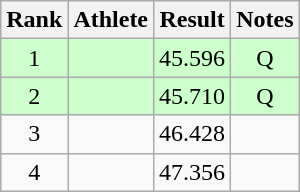<table class="wikitable" style="text-align:center">
<tr>
<th>Rank</th>
<th>Athlete</th>
<th>Result</th>
<th>Notes</th>
</tr>
<tr bgcolor=ccffcc>
<td>1</td>
<td align=left></td>
<td>45.596</td>
<td>Q</td>
</tr>
<tr bgcolor=ccffcc>
<td>2</td>
<td align=left></td>
<td>45.710</td>
<td>Q</td>
</tr>
<tr>
<td>3</td>
<td align=left></td>
<td>46.428</td>
<td></td>
</tr>
<tr>
<td>4</td>
<td align=left></td>
<td>47.356</td>
<td></td>
</tr>
</table>
